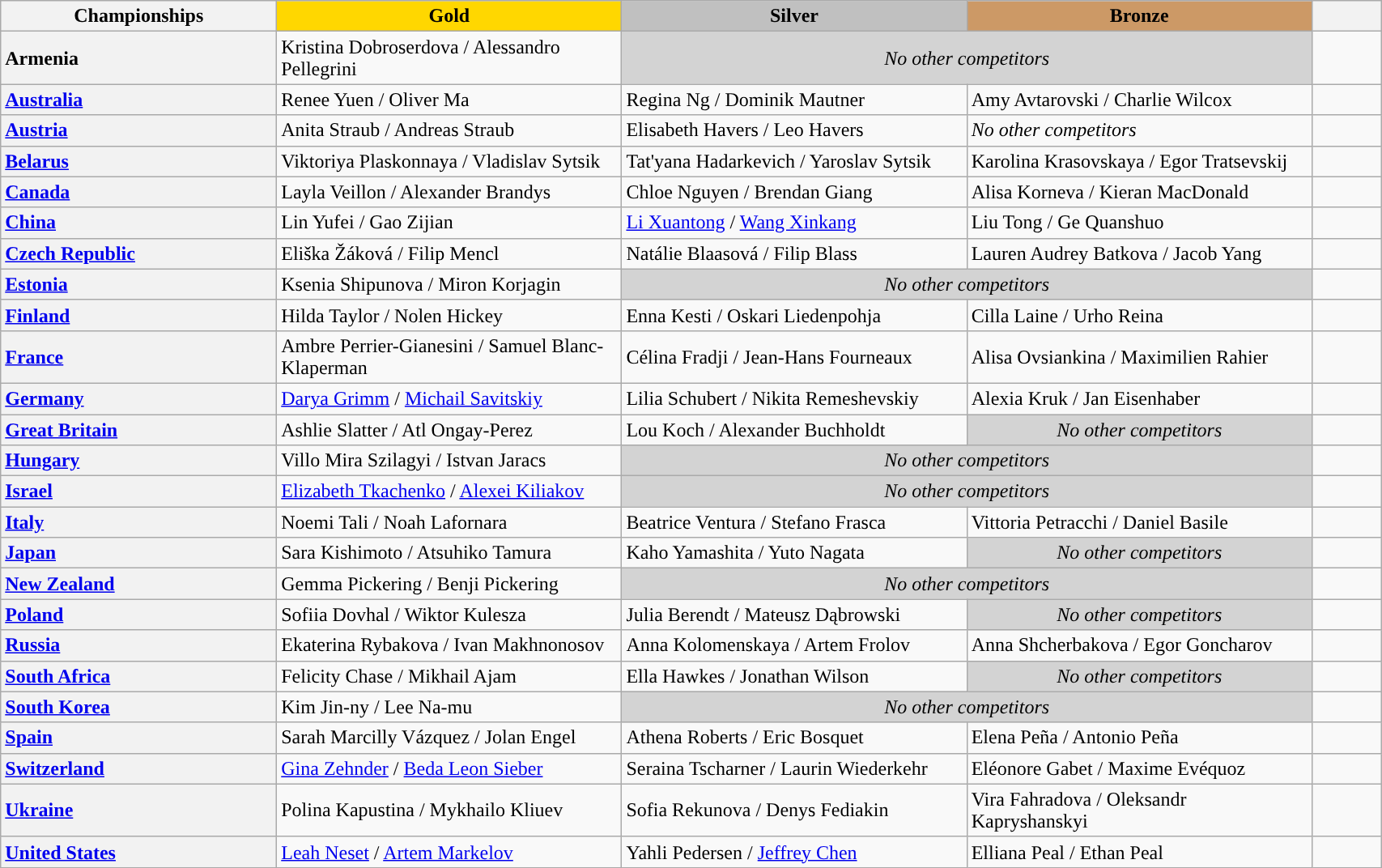<table class="wikitable unsortable" style="text-align:left; width:90%;">
<tr>
<th scope="col" style="text-align:center; width:20%;">Championships</th>
<td scope="col" style="text-align:center; width:25%; background:gold"><strong>Gold</strong></td>
<td scope="col" style="text-align:center; width:25%; background:silver"><strong>Silver</strong></td>
<td scope="col" style="text-align:center; width:25%; background:#c96"><strong>Bronze</strong></td>
<th scope="col" style="text-align:center; width:5%;"></th>
</tr>
<tr>
<th scope="row" style="text-align:left"> Armenia</th>
<td>Kristina Dobroserdova / Alessandro Pellegrini</td>
<td colspan=2 align=center bgcolor="lightgray"><em>No other competitors</em></td>
<td></td>
</tr>
<tr>
<th scope="row" style="text-align:left"> <a href='#'>Australia</a></th>
<td>Renee Yuen / Oliver Ma</td>
<td>Regina Ng / Dominik Mautner</td>
<td>Amy Avtarovski / Charlie Wilcox</td>
<td></td>
</tr>
<tr>
<th scope="row" style="text-align:left"> <a href='#'>Austria</a></th>
<td>Anita Straub / Andreas Straub</td>
<td>Elisabeth Havers / Leo Havers</td>
<td><em>No other competitors</em></td>
<td></td>
</tr>
<tr>
<th scope="row" style="text-align:left"> <a href='#'>Belarus</a></th>
<td>Viktoriya Plaskonnaya / Vladislav Sytsik</td>
<td>Tat'yana Hadarkevich / Yaroslav Sytsik</td>
<td>Karolina Krasovskaya / Egor Tratsevskij</td>
<td></td>
</tr>
<tr>
<th scope="row" style="text-align:left"> <a href='#'>Canada</a></th>
<td>Layla Veillon / Alexander Brandys</td>
<td>Chloe Nguyen / Brendan Giang</td>
<td>Alisa Korneva / Kieran MacDonald</td>
<td></td>
</tr>
<tr>
<th scope="row" style="text-align:left"> <a href='#'>China</a></th>
<td>Lin Yufei / Gao Zijian</td>
<td><a href='#'>Li Xuantong</a> / <a href='#'>Wang Xinkang</a></td>
<td>Liu Tong / Ge Quanshuo</td>
<td></td>
</tr>
<tr>
<th scope="row" style="text-align:left"> <a href='#'>Czech Republic</a></th>
<td>Eliška Žáková / Filip Mencl</td>
<td>Natálie Blaasová / Filip Blass</td>
<td>Lauren Audrey Batkova / Jacob Yang</td>
<td></td>
</tr>
<tr>
<th scope="row" style="text-align:left"> <a href='#'>Estonia</a></th>
<td>Ksenia Shipunova / Miron Korjagin</td>
<td colspan="2" align="center" bgcolor="lightgray"><em>No other competitors</em></td>
<td></td>
</tr>
<tr>
<th scope="row" style="text-align:left"> <a href='#'>Finland</a></th>
<td>Hilda Taylor / Nolen Hickey</td>
<td>Enna Kesti / Oskari Liedenpohja</td>
<td>Cilla Laine / Urho Reina</td>
<td></td>
</tr>
<tr>
<th scope="row" style="text-align:left"> <a href='#'>France</a></th>
<td>Ambre Perrier-Gianesini / Samuel Blanc-Klaperman</td>
<td>Célina Fradji / Jean-Hans Fourneaux</td>
<td>Alisa Ovsiankina / Maximilien Rahier</td>
<td></td>
</tr>
<tr>
<th scope="row" style="text-align:left"> <a href='#'>Germany</a></th>
<td><a href='#'>Darya Grimm</a> / <a href='#'>Michail Savitskiy</a></td>
<td>Lilia Schubert / Nikita Remeshevskiy</td>
<td>Alexia Kruk / Jan Eisenhaber</td>
<td></td>
</tr>
<tr>
<th scope="row" style="text-align:left"> <a href='#'>Great Britain</a></th>
<td>Ashlie Slatter / Atl Ongay-Perez</td>
<td>Lou Koch / Alexander Buchholdt</td>
<td align="center" bgcolor="lightgray"><em>No other competitors</em></td>
<td></td>
</tr>
<tr>
<th scope="row" style="text-align:left"> <a href='#'>Hungary</a></th>
<td>Villo Mira Szilagyi / Istvan Jaracs</td>
<td colspan="2" align="center" bgcolor="lightgray"><em>No other competitors</em></td>
<td></td>
</tr>
<tr>
<th scope="row" style="text-align:left"> <a href='#'>Israel</a></th>
<td><a href='#'>Elizabeth Tkachenko</a> / <a href='#'>Alexei Kiliakov</a></td>
<td colspan="2" align="center" bgcolor="lightgray"><em>No other competitors</em></td>
<td></td>
</tr>
<tr>
<th scope="row" style="text-align:left"> <a href='#'>Italy</a></th>
<td>Noemi Tali / Noah Lafornara</td>
<td>Beatrice Ventura / Stefano Frasca</td>
<td>Vittoria Petracchi / Daniel Basile</td>
<td></td>
</tr>
<tr>
<th scope="row" style="text-align:left"> <a href='#'>Japan</a></th>
<td>Sara Kishimoto / Atsuhiko Tamura</td>
<td>Kaho Yamashita / Yuto Nagata</td>
<td align="center" bgcolor="lightgray"><em>No other competitors</em></td>
<td></td>
</tr>
<tr>
<th scope="row" style="text-align:left"> <a href='#'>New Zealand</a></th>
<td>Gemma Pickering / Benji Pickering</td>
<td colspan=2 align="center" bgcolor="lightgray"><em>No other competitors</em></td>
<td></td>
</tr>
<tr>
<th scope="row" style="text-align:left"> <a href='#'>Poland</a></th>
<td>Sofiia Dovhal / Wiktor Kulesza</td>
<td>Julia Berendt / Mateusz Dąbrowski</td>
<td align="center" bgcolor="lightgray"><em>No other competitors</em></td>
<td></td>
</tr>
<tr>
<th scope="row" style="text-align:left"> <a href='#'>Russia</a></th>
<td>Ekaterina Rybakova / Ivan Makhnonosov</td>
<td>Anna Kolomenskaya / Artem Frolov</td>
<td>Anna Shcherbakova  / Egor Goncharov</td>
<td></td>
</tr>
<tr>
<th scope="row" style="text-align:left"> <a href='#'>South Africa</a></th>
<td>Felicity Chase / Mikhail Ajam</td>
<td>Ella Hawkes / Jonathan Wilson</td>
<td align="center" bgcolor="lightgray"><em>No other competitors</em></td>
<td></td>
</tr>
<tr>
<th scope="row" style="text-align:left"> <a href='#'>South Korea</a></th>
<td>Kim Jin-ny / Lee Na-mu</td>
<td colspan=2 align="center" bgcolor="lightgray"><em>No other competitors</em></td>
<td></td>
</tr>
<tr>
<th scope="row" style="text-align:left"> <a href='#'>Spain</a></th>
<td>Sarah Marcilly Vázquez / Jolan Engel</td>
<td>Athena Roberts / Eric Bosquet</td>
<td>Elena Peña / Antonio Peña</td>
<td></td>
</tr>
<tr>
<th scope="row" style="text-align:left"> <a href='#'>Switzerland</a></th>
<td><a href='#'>Gina Zehnder</a> / <a href='#'>Beda Leon Sieber</a></td>
<td>Seraina Tscharner / Laurin Wiederkehr</td>
<td>Eléonore Gabet / Maxime Evéquoz</td>
<td></td>
</tr>
<tr>
<th scope="row" style="text-align:left"> <a href='#'>Ukraine</a></th>
<td>Polina Kapustina / Mykhailo Kliuev</td>
<td>Sofia Rekunova / Denys Fediakin</td>
<td>Vira Fahradova / Oleksandr Kapryshanskyi</td>
<td></td>
</tr>
<tr>
<th scope="row" style="text-align:left"> <a href='#'>United States</a></th>
<td><a href='#'>Leah Neset</a> / <a href='#'>Artem Markelov</a></td>
<td>Yahli Pedersen / <a href='#'>Jeffrey Chen</a></td>
<td>Elliana Peal / Ethan Peal</td>
<td></td>
</tr>
</table>
